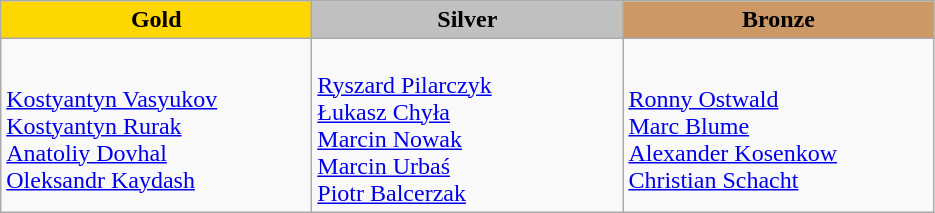<table class="wikitable" style="text-align:left">
<tr align="center">
<td width=200 bgcolor=gold><strong>Gold</strong></td>
<td width=200 bgcolor=silver><strong>Silver</strong></td>
<td width=200 bgcolor=CC9966><strong>Bronze</strong></td>
</tr>
<tr>
<td><em></em><br><a href='#'>Kostyantyn Vasyukov</a><br><a href='#'>Kostyantyn Rurak</a><br><a href='#'>Anatoliy Dovhal</a><br><a href='#'>Oleksandr Kaydash</a></td>
<td><em></em><br><a href='#'>Ryszard Pilarczyk</a><br><a href='#'>Łukasz Chyła</a><br><a href='#'>Marcin Nowak</a><br><a href='#'>Marcin Urbaś</a><br><a href='#'>Piotr Balcerzak</a></td>
<td><em></em><br><a href='#'>Ronny Ostwald</a><br><a href='#'>Marc Blume</a><br><a href='#'>Alexander Kosenkow</a><br><a href='#'>Christian Schacht</a></td>
</tr>
</table>
